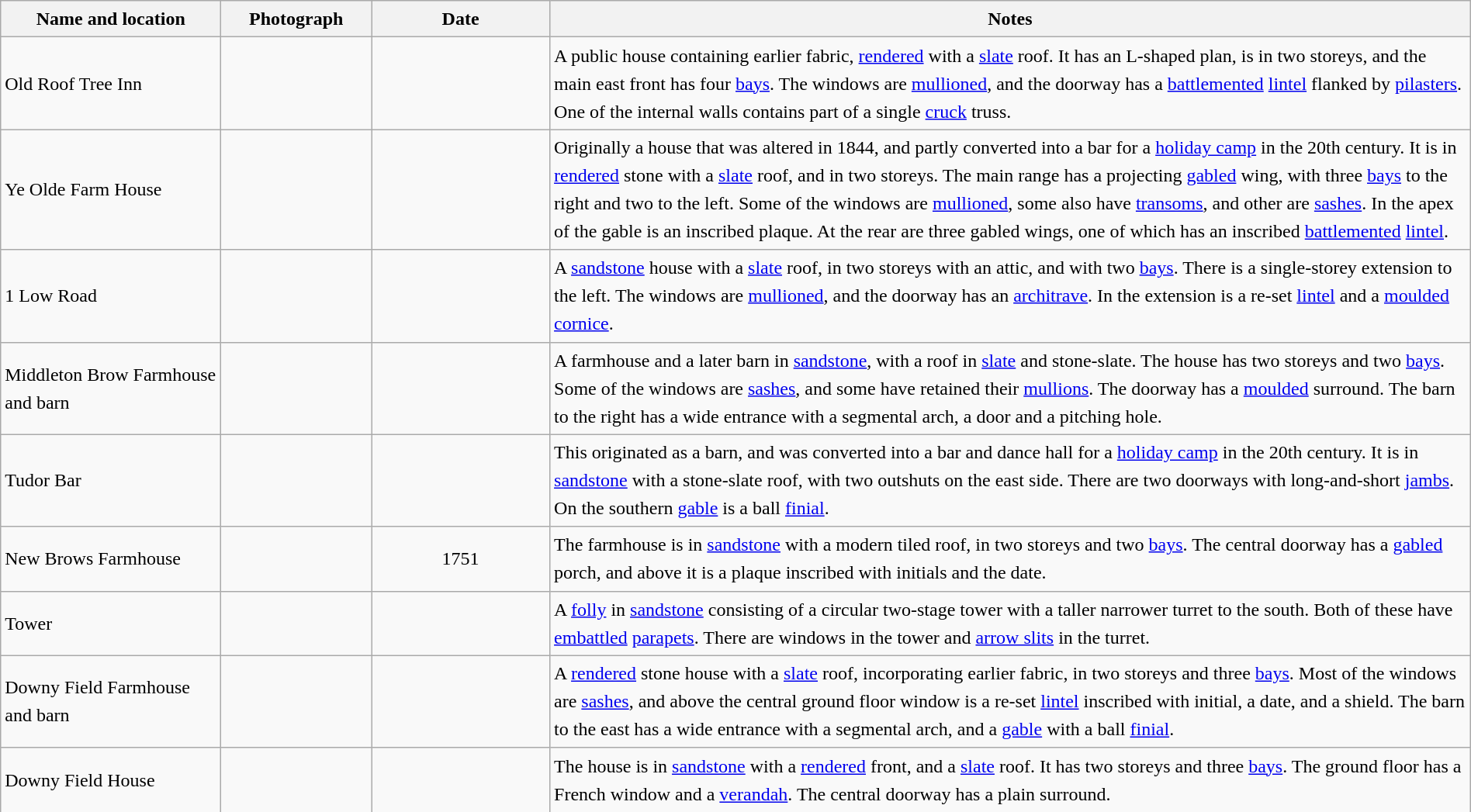<table class="wikitable sortable plainrowheaders" style="width:100%;border:0px;text-align:left;line-height:150%;">
<tr>
<th scope="col"  style="width:150px">Name and location</th>
<th scope="col"  style="width:100px" class="unsortable">Photograph</th>
<th scope="col"  style="width:120px">Date</th>
<th scope="col"  style="width:650px" class="unsortable">Notes</th>
</tr>
<tr>
<td>Old Roof Tree Inn<br><small></small></td>
<td></td>
<td align="center"></td>
<td>A public house containing earlier fabric, <a href='#'>rendered</a> with a <a href='#'>slate</a> roof.  It has an L-shaped plan, is in two storeys, and the main east front has four <a href='#'>bays</a>.  The windows are <a href='#'>mullioned</a>, and the doorway has a <a href='#'>battlemented</a> <a href='#'>lintel</a> flanked by <a href='#'>pilasters</a>.  One of the internal walls contains part of a single <a href='#'>cruck</a> truss.</td>
</tr>
<tr>
<td>Ye Olde Farm House<br><small></small></td>
<td></td>
<td align="center"></td>
<td>Originally a house that was altered in 1844, and partly converted into a bar for a <a href='#'>holiday camp</a> in the 20th century.  It is in <a href='#'>rendered</a> stone with a <a href='#'>slate</a> roof, and in two storeys.  The main range has a projecting <a href='#'>gabled</a> wing, with three <a href='#'>bays</a> to the right and two to the left.   Some of the windows are <a href='#'>mullioned</a>, some also have <a href='#'>transoms</a>, and other are <a href='#'>sashes</a>.  In the apex of the gable is an inscribed plaque.  At the rear are three gabled wings, one of which has an inscribed <a href='#'>battlemented</a> <a href='#'>lintel</a>.</td>
</tr>
<tr>
<td>1 Low Road<br><small></small></td>
<td></td>
<td align="center"></td>
<td>A <a href='#'>sandstone</a> house with a <a href='#'>slate</a> roof, in two storeys with an attic, and with two <a href='#'>bays</a>.  There is a single-storey extension to the left.  The windows are <a href='#'>mullioned</a>, and the doorway has an <a href='#'>architrave</a>.  In the extension is a re-set <a href='#'>lintel</a> and a <a href='#'>moulded</a> <a href='#'>cornice</a>.</td>
</tr>
<tr>
<td>Middleton Brow Farmhouse and barn<br><small></small></td>
<td></td>
<td align="center"></td>
<td>A farmhouse and a later barn in <a href='#'>sandstone</a>, with a roof in <a href='#'>slate</a> and stone-slate.  The house has two storeys and two <a href='#'>bays</a>.  Some of the windows are <a href='#'>sashes</a>, and some have retained their <a href='#'>mullions</a>.  The doorway has a <a href='#'>moulded</a> surround.  The barn to the right has a wide entrance with a segmental arch, a door and a pitching hole.</td>
</tr>
<tr>
<td>Tudor Bar<br><small></small></td>
<td></td>
<td align="center"></td>
<td>This originated as a barn, and was converted into a bar and dance hall for a <a href='#'>holiday camp</a> in the 20th century.  It is in <a href='#'>sandstone</a> with a stone-slate roof, with two outshuts on the east side.  There are two doorways with long-and-short <a href='#'>jambs</a>.  On the southern <a href='#'>gable</a> is a ball <a href='#'>finial</a>.</td>
</tr>
<tr>
<td>New Brows Farmhouse<br><small></small></td>
<td></td>
<td align="center">1751</td>
<td>The farmhouse is in <a href='#'>sandstone</a> with a modern tiled roof, in two storeys and two <a href='#'>bays</a>.  The central doorway has a <a href='#'>gabled</a> porch, and above it is a plaque inscribed with initials and the date.</td>
</tr>
<tr>
<td>Tower<br><small></small></td>
<td></td>
<td align="center"></td>
<td>A <a href='#'>folly</a> in <a href='#'>sandstone</a> consisting of a circular two-stage tower with a taller narrower turret to the south.  Both of these have <a href='#'>embattled</a> <a href='#'>parapets</a>.  There are windows in the tower and <a href='#'>arrow slits</a> in the turret.</td>
</tr>
<tr>
<td>Downy Field Farmhouse and barn<br><small></small></td>
<td></td>
<td align="center"></td>
<td>A <a href='#'>rendered</a> stone house with a <a href='#'>slate</a> roof, incorporating earlier fabric, in two storeys and three <a href='#'>bays</a>.  Most of the windows are <a href='#'>sashes</a>, and above the central ground floor window is a re-set <a href='#'>lintel</a> inscribed with initial, a date, and a shield.  The barn to the east has a wide entrance with a segmental arch, and a <a href='#'>gable</a> with a ball <a href='#'>finial</a>.</td>
</tr>
<tr>
<td>Downy Field House<br><small></small></td>
<td></td>
<td align="center"></td>
<td>The house is in <a href='#'>sandstone</a> with a <a href='#'>rendered</a> front, and a <a href='#'>slate</a> roof.  It has two storeys and three <a href='#'>bays</a>.  The ground floor has a French window and a <a href='#'>verandah</a>.  The central doorway has a plain surround.</td>
</tr>
<tr>
</tr>
</table>
